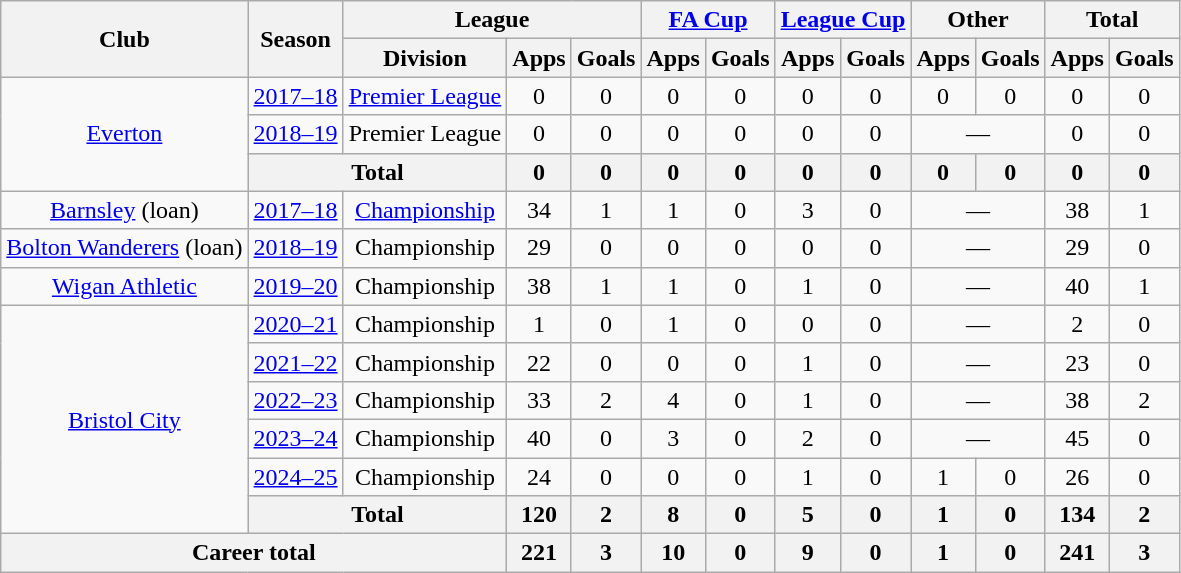<table class="wikitable" style="text-align:center">
<tr>
<th rowspan="2">Club</th>
<th rowspan="2">Season</th>
<th colspan="3">League</th>
<th colspan="2"><a href='#'>FA Cup</a></th>
<th colspan="2"><a href='#'>League Cup</a></th>
<th colspan="2">Other</th>
<th colspan="2">Total</th>
</tr>
<tr>
<th>Division</th>
<th>Apps</th>
<th>Goals</th>
<th>Apps</th>
<th>Goals</th>
<th>Apps</th>
<th>Goals</th>
<th>Apps</th>
<th>Goals</th>
<th>Apps</th>
<th>Goals</th>
</tr>
<tr>
<td rowspan=3><a href='#'>Everton</a></td>
<td><a href='#'>2017–18</a></td>
<td><a href='#'>Premier League</a></td>
<td>0</td>
<td>0</td>
<td>0</td>
<td>0</td>
<td>0</td>
<td>0</td>
<td>0</td>
<td>0</td>
<td>0</td>
<td>0</td>
</tr>
<tr>
<td><a href='#'>2018–19</a></td>
<td>Premier League</td>
<td>0</td>
<td>0</td>
<td>0</td>
<td>0</td>
<td>0</td>
<td>0</td>
<td colspan=2>—</td>
<td>0</td>
<td>0</td>
</tr>
<tr>
<th colspan="2">Total</th>
<th>0</th>
<th>0</th>
<th>0</th>
<th>0</th>
<th>0</th>
<th>0</th>
<th>0</th>
<th>0</th>
<th>0</th>
<th>0</th>
</tr>
<tr>
<td><a href='#'>Barnsley</a> (loan)</td>
<td><a href='#'>2017–18</a></td>
<td><a href='#'>Championship</a></td>
<td>34</td>
<td>1</td>
<td>1</td>
<td>0</td>
<td>3</td>
<td>0</td>
<td colspan=2>—</td>
<td>38</td>
<td>1</td>
</tr>
<tr>
<td><a href='#'>Bolton Wanderers</a> (loan)</td>
<td><a href='#'>2018–19</a></td>
<td>Championship</td>
<td>29</td>
<td>0</td>
<td>0</td>
<td>0</td>
<td>0</td>
<td>0</td>
<td colspan=2>—</td>
<td>29</td>
<td>0</td>
</tr>
<tr>
<td><a href='#'>Wigan Athletic</a></td>
<td><a href='#'>2019–20</a></td>
<td>Championship</td>
<td>38</td>
<td>1</td>
<td>1</td>
<td>0</td>
<td>1</td>
<td>0</td>
<td colspan=2>—</td>
<td>40</td>
<td>1</td>
</tr>
<tr>
<td rowspan="6"><a href='#'>Bristol City</a></td>
<td><a href='#'>2020–21</a></td>
<td>Championship</td>
<td>1</td>
<td>0</td>
<td>1</td>
<td>0</td>
<td>0</td>
<td>0</td>
<td colspan=2>—</td>
<td>2</td>
<td>0</td>
</tr>
<tr>
<td><a href='#'>2021–22</a></td>
<td>Championship</td>
<td>22</td>
<td>0</td>
<td>0</td>
<td>0</td>
<td>1</td>
<td>0</td>
<td colspan=2>—</td>
<td>23</td>
<td>0</td>
</tr>
<tr>
<td><a href='#'>2022–23</a></td>
<td>Championship</td>
<td>33</td>
<td>2</td>
<td>4</td>
<td>0</td>
<td>1</td>
<td>0</td>
<td colspan="2">—</td>
<td>38</td>
<td>2</td>
</tr>
<tr>
<td><a href='#'>2023–24</a></td>
<td>Championship</td>
<td>40</td>
<td>0</td>
<td>3</td>
<td>0</td>
<td>2</td>
<td>0</td>
<td colspan=2>—</td>
<td>45</td>
<td>0</td>
</tr>
<tr>
<td><a href='#'>2024–25</a></td>
<td>Championship</td>
<td>24</td>
<td>0</td>
<td>0</td>
<td>0</td>
<td>1</td>
<td>0</td>
<td>1</td>
<td>0</td>
<td>26</td>
<td>0</td>
</tr>
<tr>
<th colspan="2">Total</th>
<th>120</th>
<th>2</th>
<th>8</th>
<th>0</th>
<th>5</th>
<th>0</th>
<th>1</th>
<th>0</th>
<th>134</th>
<th>2</th>
</tr>
<tr>
<th colspan="3">Career total</th>
<th>221</th>
<th>3</th>
<th>10</th>
<th>0</th>
<th>9</th>
<th>0</th>
<th>1</th>
<th>0</th>
<th>241</th>
<th>3</th>
</tr>
</table>
